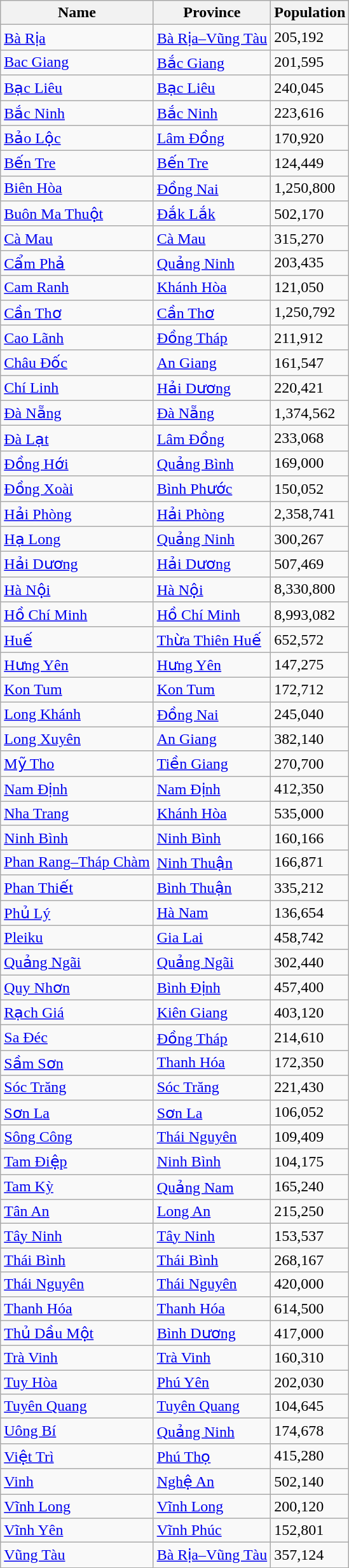<table class="wikitable sortable sticky-header col3right">
<tr>
<th>Name</th>
<th>Province</th>
<th>Population</th>
</tr>
<tr>
<td><a href='#'>Bà Rịa</a></td>
<td><a href='#'>Bà Rịa–Vũng Tàu</a></td>
<td>205,192</td>
</tr>
<tr>
<td><a href='#'>Bac Giang</a></td>
<td><a href='#'>Bắc Giang</a></td>
<td>201,595</td>
</tr>
<tr>
<td><a href='#'>Bạc Liêu</a></td>
<td><a href='#'>Bạc Liêu</a></td>
<td>240,045</td>
</tr>
<tr>
<td><a href='#'>Bắc Ninh</a></td>
<td><a href='#'>Bắc Ninh</a></td>
<td>223,616</td>
</tr>
<tr>
<td><a href='#'>Bảo Lộc</a></td>
<td><a href='#'>Lâm Đồng</a></td>
<td>170,920</td>
</tr>
<tr>
<td><a href='#'>Bến Tre</a></td>
<td><a href='#'>Bến Tre</a></td>
<td>124,449</td>
</tr>
<tr>
<td><a href='#'>Biên Hòa</a></td>
<td><a href='#'>Đồng Nai</a></td>
<td>1,250,800</td>
</tr>
<tr>
<td><a href='#'>Buôn Ma Thuột</a></td>
<td><a href='#'>Đắk Lắk</a></td>
<td>502,170</td>
</tr>
<tr>
<td><a href='#'>Cà Mau</a></td>
<td><a href='#'>Cà Mau</a></td>
<td>315,270</td>
</tr>
<tr>
<td><a href='#'>Cẩm Phả</a></td>
<td><a href='#'>Quảng Ninh</a></td>
<td>203,435</td>
</tr>
<tr>
<td><a href='#'>Cam Ranh</a></td>
<td><a href='#'>Khánh Hòa</a></td>
<td>121,050</td>
</tr>
<tr>
<td><a href='#'>Cần Thơ</a></td>
<td><a href='#'>Cần Thơ</a></td>
<td>1,250,792</td>
</tr>
<tr>
<td><a href='#'>Cao Lãnh</a></td>
<td><a href='#'>Đồng Tháp</a></td>
<td>211,912</td>
</tr>
<tr>
<td><a href='#'>Châu Đốc</a></td>
<td><a href='#'>An Giang</a></td>
<td>161,547</td>
</tr>
<tr>
<td><a href='#'>Chí Linh</a></td>
<td><a href='#'>Hải Dương</a></td>
<td>220,421</td>
</tr>
<tr>
<td><a href='#'>Đà Nẵng</a></td>
<td><a href='#'>Đà Nẵng</a></td>
<td>1,374,562</td>
</tr>
<tr>
<td><a href='#'>Đà Lạt</a></td>
<td><a href='#'>Lâm Đồng</a></td>
<td>233,068</td>
</tr>
<tr>
<td><a href='#'>Đồng Hới</a></td>
<td><a href='#'>Quảng Bình</a></td>
<td>169,000</td>
</tr>
<tr>
<td><a href='#'>Đồng Xoài</a></td>
<td><a href='#'>Bình Phước</a></td>
<td>150,052</td>
</tr>
<tr>
<td><a href='#'>Hải Phòng</a></td>
<td><a href='#'>Hải Phòng</a></td>
<td>2,358,741</td>
</tr>
<tr>
<td><a href='#'>Hạ Long</a></td>
<td><a href='#'>Quảng Ninh</a></td>
<td>300,267</td>
</tr>
<tr>
<td><a href='#'>Hải Dương</a></td>
<td><a href='#'>Hải Dương</a></td>
<td>507,469</td>
</tr>
<tr>
<td><a href='#'>Hà Nội</a></td>
<td><a href='#'>Hà Nội</a></td>
<td>8,330,800</td>
</tr>
<tr>
<td><a href='#'>Hồ Chí Minh</a></td>
<td><a href='#'>Hồ Chí Minh</a></td>
<td>8,993,082</td>
</tr>
<tr>
<td><a href='#'>Huế</a></td>
<td><a href='#'>Thừa Thiên Huế</a></td>
<td>652,572</td>
</tr>
<tr>
<td><a href='#'>Hưng Yên</a></td>
<td><a href='#'>Hưng Yên</a></td>
<td>147,275</td>
</tr>
<tr>
<td><a href='#'>Kon Tum</a></td>
<td><a href='#'>Kon Tum</a></td>
<td>172,712</td>
</tr>
<tr>
<td><a href='#'>Long Khánh</a></td>
<td><a href='#'>Đồng Nai</a></td>
<td>245,040</td>
</tr>
<tr>
<td><a href='#'>Long Xuyên</a></td>
<td><a href='#'>An Giang</a></td>
<td>382,140</td>
</tr>
<tr>
<td><a href='#'>Mỹ Tho</a></td>
<td><a href='#'>Tiền Giang</a></td>
<td>270,700</td>
</tr>
<tr>
<td><a href='#'>Nam Định</a></td>
<td><a href='#'>Nam Định</a></td>
<td>412,350</td>
</tr>
<tr>
<td><a href='#'>Nha Trang</a></td>
<td><a href='#'>Khánh Hòa</a></td>
<td>535,000</td>
</tr>
<tr>
<td><a href='#'>Ninh Bình</a></td>
<td><a href='#'>Ninh Bình</a></td>
<td>160,166</td>
</tr>
<tr>
<td><a href='#'>Phan Rang–Tháp Chàm</a></td>
<td><a href='#'>Ninh Thuận</a></td>
<td>166,871</td>
</tr>
<tr>
<td><a href='#'>Phan Thiết</a></td>
<td><a href='#'>Bình Thuận</a></td>
<td>335,212</td>
</tr>
<tr>
<td><a href='#'>Phủ Lý</a></td>
<td><a href='#'>Hà Nam</a></td>
<td>136,654</td>
</tr>
<tr>
<td><a href='#'>Pleiku</a></td>
<td><a href='#'>Gia Lai</a></td>
<td>458,742</td>
</tr>
<tr>
<td><a href='#'>Quảng Ngãi</a></td>
<td><a href='#'>Quảng Ngãi</a></td>
<td>302,440</td>
</tr>
<tr>
<td><a href='#'>Quy Nhơn</a></td>
<td><a href='#'>Bình Định</a></td>
<td>457,400</td>
</tr>
<tr>
<td><a href='#'>Rạch Giá</a></td>
<td><a href='#'>Kiên Giang</a></td>
<td>403,120</td>
</tr>
<tr>
<td><a href='#'>Sa Đéc</a></td>
<td><a href='#'>Đồng Tháp</a></td>
<td>214,610</td>
</tr>
<tr>
<td><a href='#'>Sầm Sơn</a></td>
<td><a href='#'>Thanh Hóa</a></td>
<td>172,350</td>
</tr>
<tr>
<td><a href='#'>Sóc Trăng</a></td>
<td><a href='#'>Sóc Trăng</a></td>
<td>221,430</td>
</tr>
<tr>
<td><a href='#'>Sơn La</a></td>
<td><a href='#'>Sơn La</a></td>
<td>106,052</td>
</tr>
<tr>
<td><a href='#'>Sông Công</a></td>
<td><a href='#'>Thái Nguyên</a></td>
<td>109,409</td>
</tr>
<tr>
<td><a href='#'>Tam Điệp</a></td>
<td><a href='#'>Ninh Bình</a></td>
<td>104,175</td>
</tr>
<tr>
<td><a href='#'>Tam Kỳ</a></td>
<td><a href='#'>Quảng Nam</a></td>
<td>165,240</td>
</tr>
<tr>
<td><a href='#'>Tân An</a></td>
<td><a href='#'>Long An</a></td>
<td>215,250</td>
</tr>
<tr>
<td><a href='#'>Tây Ninh</a></td>
<td><a href='#'>Tây Ninh</a></td>
<td>153,537</td>
</tr>
<tr>
<td><a href='#'>Thái Bình</a></td>
<td><a href='#'>Thái Bình</a></td>
<td>268,167</td>
</tr>
<tr>
<td><a href='#'>Thái Nguyên</a></td>
<td><a href='#'>Thái Nguyên</a></td>
<td>420,000</td>
</tr>
<tr>
<td><a href='#'>Thanh Hóa</a></td>
<td><a href='#'>Thanh Hóa</a></td>
<td>614,500</td>
</tr>
<tr>
<td><a href='#'>Thủ Dầu Một</a></td>
<td><a href='#'>Bình Dương</a></td>
<td>417,000</td>
</tr>
<tr>
<td><a href='#'>Trà Vinh</a></td>
<td><a href='#'>Trà Vinh</a></td>
<td>160,310</td>
</tr>
<tr>
<td><a href='#'>Tuy Hòa</a></td>
<td><a href='#'>Phú Yên</a></td>
<td>202,030</td>
</tr>
<tr>
<td><a href='#'>Tuyên Quang</a></td>
<td><a href='#'>Tuyên Quang</a></td>
<td>104,645</td>
</tr>
<tr>
<td><a href='#'>Uông Bí</a></td>
<td><a href='#'>Quảng Ninh</a></td>
<td>174,678</td>
</tr>
<tr>
<td><a href='#'>Việt Trì</a></td>
<td><a href='#'>Phú Thọ</a></td>
<td>415,280</td>
</tr>
<tr>
<td><a href='#'>Vinh</a></td>
<td><a href='#'>Nghệ An</a></td>
<td>502,140</td>
</tr>
<tr>
<td><a href='#'>Vĩnh Long</a></td>
<td><a href='#'>Vĩnh Long</a></td>
<td>200,120</td>
</tr>
<tr>
<td><a href='#'>Vĩnh Yên</a></td>
<td><a href='#'>Vĩnh Phúc</a></td>
<td>152,801</td>
</tr>
<tr>
<td><a href='#'>Vũng Tàu</a></td>
<td><a href='#'>Bà Rịa–Vũng Tàu</a></td>
<td>357,124</td>
</tr>
</table>
